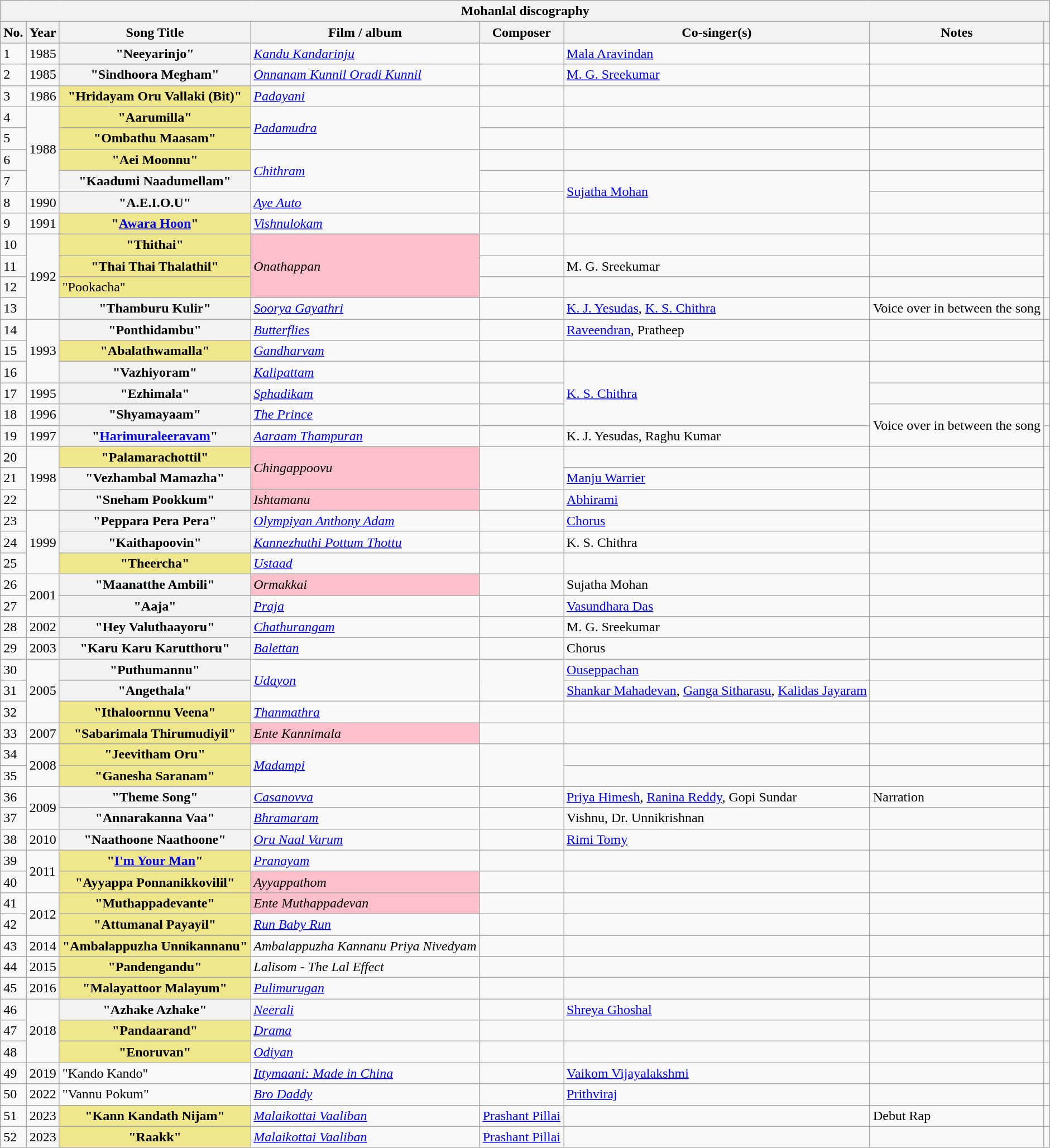<table class="wikitable plainrowheaders" style="margin-right: 0;">
<tr>
<th colspan="8">Mohanlal discography</th>
</tr>
<tr>
<th scope="col">No.</th>
<th scope="col">Year</th>
<th scope="col">Song Title</th>
<th scope="col">Film / album</th>
<th scope="col">Composer</th>
<th scope="col">Co-singer(s)</th>
<th scope="col">Notes</th>
<th scope="col"></th>
</tr>
<tr>
<td>1</td>
<td>1985</td>
<th scope="row">"Neeyarinjo"</th>
<td><em><a href='#'>Kandu Kandarinju</a></em></td>
<td></td>
<td><a href='#'>Mala Aravindan</a></td>
<td></td>
<td style="text-align:center;"></td>
</tr>
<tr>
<td>2</td>
<td>1985</td>
<th scope="row">"Sindhoora Megham"</th>
<td><em><a href='#'>Onnanam Kunnil Oradi Kunnil</a></em></td>
<td></td>
<td><a href='#'>M. G. Sreekumar</a></td>
<td></td>
<td style="text-align:center;"></td>
</tr>
<tr>
<td>3</td>
<td>1986</td>
<th scope="row" style="background:khaki;">"Hridayam Oru Vallaki (Bit)"</th>
<td><em><a href='#'>Padayani</a></em></td>
<td></td>
<td></td>
<td></td>
<td style="text-align:center;"></td>
</tr>
<tr>
<td>4</td>
<td rowspan="4">1988</td>
<th scope="row" style="background:khaki;">"Aarumilla"</th>
<td rowspan="2"><em><a href='#'>Padamudra</a></em></td>
<td></td>
<td></td>
<td></td>
<td rowspan="5" style="text-align:center;"></td>
</tr>
<tr>
<td>5</td>
<th scope="row" style="background:khaki;">"Ombathu Maasam"</th>
<td></td>
<td></td>
<td></td>
</tr>
<tr>
<td>6</td>
<th scope="row" style="background:khaki;">"Aei Moonnu"</th>
<td rowspan="2"><em><a href='#'>Chithram</a></em></td>
<td></td>
<td></td>
<td></td>
</tr>
<tr>
<td>7</td>
<th scope="row">"Kaadumi Naadumellam"</th>
<td></td>
<td rowspan="2"><a href='#'>Sujatha Mohan</a></td>
<td></td>
</tr>
<tr>
<td>8</td>
<td>1990</td>
<th scope="row">"A.E.I.O.U"</th>
<td><em><a href='#'>Aye Auto</a></em></td>
<td></td>
<td></td>
</tr>
<tr>
<td>9</td>
<td>1991</td>
<th scope="row" style="background:khaki;">"<a href='#'>Awara Hoon</a>"</th>
<td><em><a href='#'>Vishnulokam</a></em></td>
<td></td>
<td></td>
<td></td>
<td style="text-align:center;"></td>
</tr>
<tr>
<td>10</td>
<td rowspan="4">1992</td>
<th scope="row" style="background:khaki;">"Thithai"</th>
<td rowspan="3" style="background:pink;"><em>Onathappan</em></td>
<td></td>
<td></td>
<td></td>
<td rowspan="3" style="text-align:center;"></td>
</tr>
<tr>
<td>11</td>
<th scope="row" style="background:khaki;">"Thai Thai Thalathil"</th>
<td></td>
<td>M. G. Sreekumar</td>
<td></td>
</tr>
<tr>
<td>12</td>
<td style="background:khaki;">"Pookacha"</td>
<td></td>
<td></td>
<td></td>
</tr>
<tr>
<td>13</td>
<th scope="row">"Thamburu Kulir"</th>
<td><em><a href='#'>Soorya Gayathri</a></em></td>
<td></td>
<td><a href='#'>K. J. Yesudas</a>, <a href='#'>K. S. Chithra</a></td>
<td>Voice over in between the song</td>
<td style="text-align:center;"></td>
</tr>
<tr>
<td>14</td>
<td rowspan="3">1993</td>
<th scope="row">"Ponthidambu"</th>
<td><em><a href='#'>Butterflies</a></em></td>
<td></td>
<td><a href='#'>Raveendran</a>, Pratheep</td>
<td></td>
<td rowspan="2" style="text-align:center;"></td>
</tr>
<tr>
<td>15</td>
<th scope="row" style="background:khaki;">"Abalathwamalla"</th>
<td><em><a href='#'>Gandharvam</a></em></td>
<td></td>
<td></td>
<td></td>
</tr>
<tr>
<td>16</td>
<th scope="row">"Vazhiyoram"</th>
<td><em><a href='#'>Kalipattam</a></em></td>
<td></td>
<td rowspan="3"><a href='#'>K. S. Chithra</a></td>
<td></td>
<td style="text-align:center;"></td>
</tr>
<tr>
<td>17</td>
<td>1995</td>
<th scope="row">"Ezhimala"</th>
<td><em><a href='#'>Sphadikam</a></em></td>
<td></td>
<td></td>
<td style="text-align:center;"></td>
</tr>
<tr>
<td>18</td>
<td>1996</td>
<th scope="row">"Shyamayaam"</th>
<td><em><a href='#'>The Prince</a></em></td>
<td></td>
<td rowspan="2">Voice over in between the song</td>
<td style="text-align:center;"></td>
</tr>
<tr>
<td>19</td>
<td>1997</td>
<th scope="row">"<a href='#'>Harimuraleeravam</a>"</th>
<td><em><a href='#'>Aaraam Thampuran</a></em></td>
<td></td>
<td>K. J. Yesudas, Raghu Kumar</td>
<td style="text-align:center;"></td>
</tr>
<tr>
<td>20</td>
<td rowspan="3">1998</td>
<th scope="row" style="background:khaki;">"Palamarachottil"</th>
<td rowspan="2" style="background:pink;"><em>Chingappoovu</em></td>
<td rowspan="2"></td>
<td></td>
<td></td>
<td rowspan="2" style="text-align:center;"></td>
</tr>
<tr>
<td>21</td>
<th scope="row">"Vezhambal Mamazha"</th>
<td><a href='#'>Manju Warrier</a></td>
<td></td>
</tr>
<tr>
<td>22</td>
<th scope="row">"Sneham Pookkum"</th>
<td style="background:pink;"><em>Ishtamanu</em></td>
<td></td>
<td><a href='#'>Abhirami</a></td>
<td></td>
<td style="text-align:center;"></td>
</tr>
<tr>
<td>23</td>
<td rowspan="3">1999</td>
<th scope="row">"Peppara Pera Pera"</th>
<td><em><a href='#'>Olympiyan Anthony Adam</a></em></td>
<td></td>
<td><a href='#'>Chorus</a></td>
<td></td>
<td style="text-align:center;"></td>
</tr>
<tr>
<td>24</td>
<th scope="row">"Kaithapoovin"</th>
<td><em><a href='#'>Kannezhuthi Pottum Thottu</a></em></td>
<td></td>
<td>K. S. Chithra</td>
<td></td>
<td style="text-align:center;"></td>
</tr>
<tr>
<td>25</td>
<th scope="row" style="background:khaki;">"Theercha"</th>
<td><em><a href='#'>Ustaad</a></em></td>
<td></td>
<td></td>
<td></td>
<td style="text-align:center;"></td>
</tr>
<tr>
<td>26</td>
<td rowspan="2">2001</td>
<th scope="row">"Maanatthe Ambili"</th>
<td style="background:pink;"><em>Ormakkai</em></td>
<td></td>
<td>Sujatha Mohan</td>
<td></td>
<td style="text-align:center;"></td>
</tr>
<tr>
<td>27</td>
<th scope="row">"Aaja"</th>
<td><em><a href='#'>Praja</a></em></td>
<td></td>
<td><a href='#'>Vasundhara Das</a></td>
<td></td>
<td style="text-align:center;"></td>
</tr>
<tr>
<td>28</td>
<td>2002</td>
<th scope="row">"Hey Valuthaayoru"</th>
<td><em><a href='#'>Chathurangam</a></em></td>
<td></td>
<td>M. G. Sreekumar</td>
<td></td>
<td style="text-align:center;"></td>
</tr>
<tr>
<td>29</td>
<td>2003</td>
<th scope="row">"Karu Karu Karutthoru"</th>
<td><em><a href='#'>Balettan</a></em></td>
<td></td>
<td>Chorus</td>
<td></td>
<td style="text-align:center;"></td>
</tr>
<tr>
<td>30</td>
<td rowspan="3">2005</td>
<th scope="row">"Puthumannu"</th>
<td rowspan="2"><em><a href='#'>Udayon</a></em></td>
<td rowspan="2"></td>
<td><a href='#'>Ouseppachan</a></td>
<td></td>
<td style="text-align:center;"></td>
</tr>
<tr>
<td>31</td>
<th scope="row">"Angethala"</th>
<td><a href='#'>Shankar Mahadevan</a>, <a href='#'>Ganga Sitharasu</a>, <a href='#'>Kalidas Jayaram</a></td>
<td></td>
<td style="text-align:center;"></td>
</tr>
<tr>
<td>32</td>
<th scope="row" style="background:khaki;">"Ithaloornnu Veena"</th>
<td><em><a href='#'>Thanmathra</a></em></td>
<td></td>
<td></td>
<td></td>
<td style="text-align:center;"></td>
</tr>
<tr>
<td>33</td>
<td>2007</td>
<th scope="row" style="background:khaki;">"Sabarimala Thirumudiyil"</th>
<td style="background:pink;"><em>Ente Kannimala</em></td>
<td></td>
<td></td>
<td></td>
<td style="text-align:center;"></td>
</tr>
<tr>
<td>34</td>
<td rowspan="2">2008</td>
<th scope="row" style="background:khaki;">"Jeevitham Oru"</th>
<td rowspan="2"><em><a href='#'>Madampi</a></em></td>
<td rowspan="2"></td>
<td></td>
<td></td>
<td style="text-align:center;"></td>
</tr>
<tr>
<td>35</td>
<th scope="row" style="background:khaki;">"Ganesha Saranam"</th>
<td></td>
<td></td>
<td style="text-align:center;"></td>
</tr>
<tr>
<td>36</td>
<td rowspan="2">2009</td>
<th scope="row">"Theme Song"</th>
<td><em><a href='#'>Casanovva</a></em></td>
<td></td>
<td><a href='#'>Priya Himesh</a>, <a href='#'>Ranina Reddy</a>, Gopi Sundar</td>
<td>Narration</td>
<td style="text-align:center;"></td>
</tr>
<tr>
<td>37</td>
<th scope="row">"Annarakanna Vaa"</th>
<td><em><a href='#'>Bhramaram</a></em></td>
<td></td>
<td>Vishnu, Dr. Unnikrishnan</td>
<td></td>
<td style="text-align:center;"></td>
</tr>
<tr>
<td>38</td>
<td>2010</td>
<th scope="row">"Naathoone Naathoone"</th>
<td><em><a href='#'>Oru Naal Varum</a></em></td>
<td></td>
<td><a href='#'>Rimi Tomy</a></td>
<td></td>
<td style="text-align:center;"></td>
</tr>
<tr>
<td>39</td>
<td rowspan="2">2011</td>
<th scope="row" style="background:khaki;">"<a href='#'>I'm Your Man</a>"</th>
<td><em><a href='#'>Pranayam</a></em></td>
<td></td>
<td></td>
<td></td>
<td style="text-align:center;"></td>
</tr>
<tr>
<td>40</td>
<th scope="row" style="background:khaki;">"Ayyappa Ponnanikkovilil"</th>
<td style="background:pink;"><em>Ayyappathom</em></td>
<td></td>
<td></td>
<td></td>
<td style="text-align:center;"></td>
</tr>
<tr>
<td>41</td>
<td rowspan="2">2012</td>
<th scope="row" style="background:khaki;">"Muthappadevante"</th>
<td style="background:pink;"><em>Ente Muthappadevan</em></td>
<td></td>
<td></td>
<td></td>
<td style="text-align:center;"></td>
</tr>
<tr>
<td>42</td>
<th scope="row" style="background:khaki;">"Attumanal Payayil"</th>
<td><em><a href='#'>Run Baby Run</a></em></td>
<td></td>
<td></td>
<td></td>
<td style="text-align:center;"></td>
</tr>
<tr>
<td>43</td>
<td>2014</td>
<th scope="row" style="background:khaki;">"Ambalappuzha Unnikannanu"</th>
<td><em>Ambalappuzha Kannanu Priya Nivedyam</em></td>
<td></td>
<td></td>
<td></td>
<td style="text-align:center;"></td>
</tr>
<tr>
<td>44</td>
<td>2015</td>
<th scope="row" style="background:khaki;">"Pandengandu"</th>
<td><em>Lalisom - The Lal Effect</em></td>
<td></td>
<td></td>
<td></td>
<td style="text-align:center;"></td>
</tr>
<tr>
<td>45</td>
<td>2016</td>
<th scope="row" style="background:khaki;">"Malayattoor Malayum"</th>
<td><em><a href='#'>Pulimurugan</a></em></td>
<td></td>
<td></td>
<td></td>
<td style="text-align:center;"></td>
</tr>
<tr>
<td>46</td>
<td rowspan="3">2018</td>
<th scope="row">"Azhake Azhake"</th>
<td><em><a href='#'>Neerali</a></em></td>
<td></td>
<td><a href='#'>Shreya Ghoshal</a></td>
<td></td>
<td style="text-align:center;"></td>
</tr>
<tr>
<td>47</td>
<th scope="row" style="background:khaki;">"Pandaarand"</th>
<td><em><a href='#'>Drama</a></em></td>
<td></td>
<td></td>
<td></td>
<td style="text-align:center;"></td>
</tr>
<tr>
<td>48</td>
<th scope="row" style="background:khaki;">"Enoruvan"</th>
<td><em><a href='#'>Odiyan</a></em></td>
<td></td>
<td></td>
<td></td>
<td style="text-align:center;"></td>
</tr>
<tr>
<td>49</td>
<td>2019</td>
<td scope="row">"Kando Kando"</td>
<td><em><a href='#'>Ittymaani: Made in China</a></em></td>
<td></td>
<td><a href='#'>Vaikom Vijayalakshmi</a></td>
<td></td>
<td></td>
</tr>
<tr>
<td>50</td>
<td>2022</td>
<td scope="row">"Vannu Pokum"</td>
<td><em><a href='#'>Bro Daddy</a></em></td>
<td></td>
<td><a href='#'>Prithviraj</a></td>
<td></td>
<td></td>
</tr>
<tr>
<td>51</td>
<td>2023</td>
<th scope="row" style="background:khaki;">"Kann Kandath Nijam"</th>
<td><em><a href='#'>Malaikottai Vaaliban</a></em></td>
<td><a href='#'>Prashant Pillai</a></td>
<td></td>
<td>Debut Rap</td>
<td></td>
</tr>
<tr>
<td>52</td>
<td>2023</td>
<th scope="row" style="background:khaki;">"Raakk"</th>
<td><em><a href='#'>Malaikottai Vaaliban</a></em></td>
<td><a href='#'>Prashant Pillai</a></td>
<td></td>
<td></td>
</tr>
</table>
